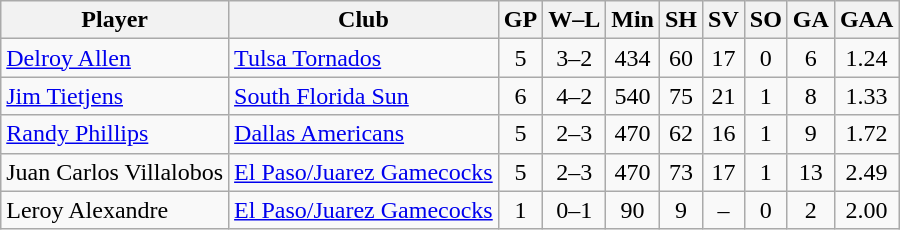<table class="wikitable" style="text-align:center">
<tr>
<th>Player</th>
<th>Club</th>
<th>GP</th>
<th>W–L</th>
<th>Min</th>
<th>SH</th>
<th>SV</th>
<th>SO</th>
<th>GA</th>
<th>GAA</th>
</tr>
<tr>
<td align=left><a href='#'>Delroy Allen</a></td>
<td align=left><a href='#'>Tulsa Tornados</a></td>
<td>5</td>
<td>3–2</td>
<td>434</td>
<td>60</td>
<td>17</td>
<td>0</td>
<td>6</td>
<td>1.24</td>
</tr>
<tr>
<td align=left><a href='#'>Jim Tietjens</a></td>
<td align=left><a href='#'>South Florida Sun</a></td>
<td>6</td>
<td>4–2</td>
<td>540</td>
<td>75</td>
<td>21</td>
<td>1</td>
<td>8</td>
<td>1.33</td>
</tr>
<tr>
<td align=left><a href='#'>Randy Phillips</a></td>
<td align=left><a href='#'>Dallas Americans</a></td>
<td>5</td>
<td>2–3</td>
<td>470</td>
<td>62</td>
<td>16</td>
<td>1</td>
<td>9</td>
<td>1.72</td>
</tr>
<tr>
<td align=left>Juan Carlos Villalobos</td>
<td align=left><a href='#'>El Paso/Juarez Gamecocks</a></td>
<td>5</td>
<td>2–3</td>
<td>470</td>
<td>73</td>
<td>17</td>
<td>1</td>
<td>13</td>
<td>2.49</td>
</tr>
<tr>
<td align=left>Leroy Alexandre</td>
<td align=left><a href='#'>El Paso/Juarez Gamecocks</a></td>
<td>1</td>
<td>0–1</td>
<td>90</td>
<td>9</td>
<td>–</td>
<td>0</td>
<td>2</td>
<td>2.00</td>
</tr>
</table>
